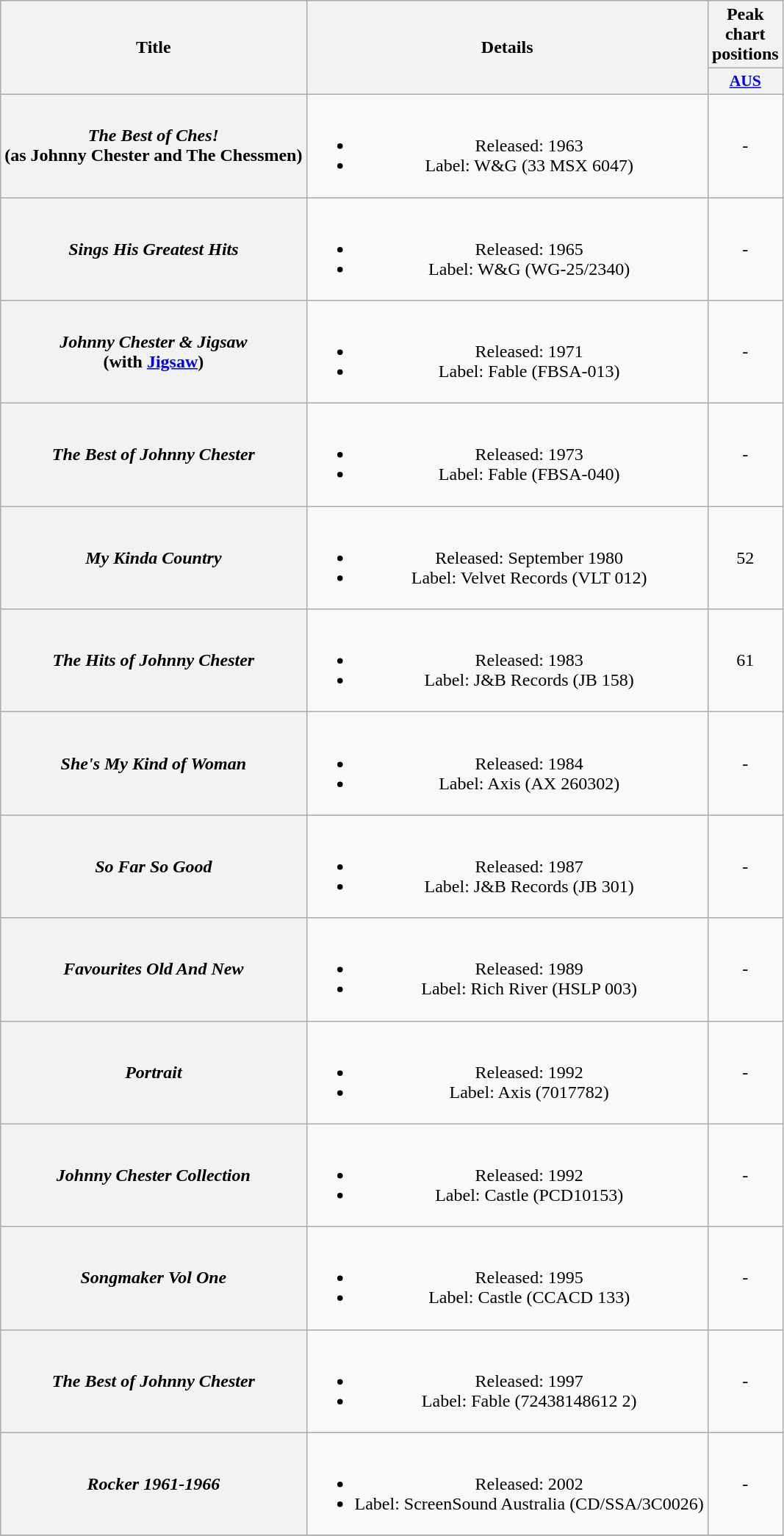<table class="wikitable plainrowheaders" style="text-align:center;" border="1">
<tr>
<th rowspan="2">Title</th>
<th rowspan="2">Details</th>
<th scope="col" colspan="1">Peak chart positions</th>
</tr>
<tr>
<th scope="col" style="width:3em;font-size:90%;"><a href='#'>AUS</a><br></th>
</tr>
<tr>
<th scope="row"><em>The Best of Ches!</em> <br>(as Johnny Chester and The Chessmen)</th>
<td><br><ul><li>Released: 1963</li><li>Label: W&G (33 MSX 6047)</li></ul></td>
<td>-</td>
</tr>
<tr>
<th scope="row"><em>Sings His Greatest Hits</em></th>
<td><br><ul><li>Released: 1965</li><li>Label: W&G (WG-25/2340)</li></ul></td>
<td>-</td>
</tr>
<tr>
<th scope="row"><em>Johnny Chester & Jigsaw</em> <br>(with <a href='#'>Jigsaw</a>)</th>
<td><br><ul><li>Released: 1971</li><li>Label: Fable (FBSA-013)</li></ul></td>
<td>-</td>
</tr>
<tr>
<th scope="row"><em>The Best of Johnny Chester</em></th>
<td><br><ul><li>Released: 1973</li><li>Label: Fable (FBSA-040)</li></ul></td>
<td>-</td>
</tr>
<tr>
<th scope="row"><em>My Kinda Country</em></th>
<td><br><ul><li>Released: September 1980</li><li>Label: Velvet Records (VLT 012)</li></ul></td>
<td>52</td>
</tr>
<tr>
<th scope="row"><em>The Hits of Johnny Chester</em></th>
<td><br><ul><li>Released: 1983</li><li>Label: J&B Records (JB 158)</li></ul></td>
<td>61</td>
</tr>
<tr>
<th scope="row"><em>She's My Kind of Woman</em></th>
<td><br><ul><li>Released: 1984</li><li>Label: Axis (AX 260302)</li></ul></td>
<td>-</td>
</tr>
<tr>
<th scope="row"><em>So Far So Good</em></th>
<td><br><ul><li>Released: 1987</li><li>Label: J&B Records (JB 301)</li></ul></td>
<td>-</td>
</tr>
<tr>
<th scope="row"><em>Favourites Old And New</em></th>
<td><br><ul><li>Released: 1989</li><li>Label: Rich River (HSLP 003)</li></ul></td>
<td>-</td>
</tr>
<tr>
<th scope="row"><em>Portrait</em></th>
<td><br><ul><li>Released: 1992</li><li>Label: Axis (7017782)</li></ul></td>
<td>-</td>
</tr>
<tr>
<th scope="row"><em>Johnny Chester Collection</em></th>
<td><br><ul><li>Released: 1992</li><li>Label: Castle (PCD10153)</li></ul></td>
<td>-</td>
</tr>
<tr>
<th scope="row"><em>Songmaker Vol One</em></th>
<td><br><ul><li>Released: 1995</li><li>Label: Castle (CCACD 133)</li></ul></td>
<td>-</td>
</tr>
<tr>
<th scope="row"><em>The Best of Johnny Chester</em></th>
<td><br><ul><li>Released: 1997</li><li>Label: Fable (72438148612 2)</li></ul></td>
<td>-</td>
</tr>
<tr>
<th scope="row"><em>Rocker 1961-1966</em></th>
<td><br><ul><li>Released: 2002</li><li>Label: ScreenSound Australia (CD/SSA/3C0026)</li></ul></td>
<td>-</td>
</tr>
<tr>
</tr>
</table>
